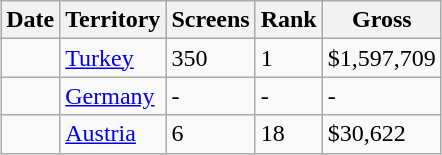<table class="wikitable sortable" align="center" style="margin:auto;">
<tr>
<th>Date</th>
<th>Territory</th>
<th>Screens</th>
<th>Rank</th>
<th>Gross</th>
</tr>
<tr>
<td></td>
<td><a href='#'>Turkey</a></td>
<td>350</td>
<td>1</td>
<td>$1,597,709</td>
</tr>
<tr>
<td></td>
<td><a href='#'>Germany</a></td>
<td>-</td>
<td>-</td>
<td>-</td>
</tr>
<tr>
<td></td>
<td><a href='#'>Austria</a></td>
<td>6</td>
<td>18</td>
<td>$30,622</td>
</tr>
</table>
